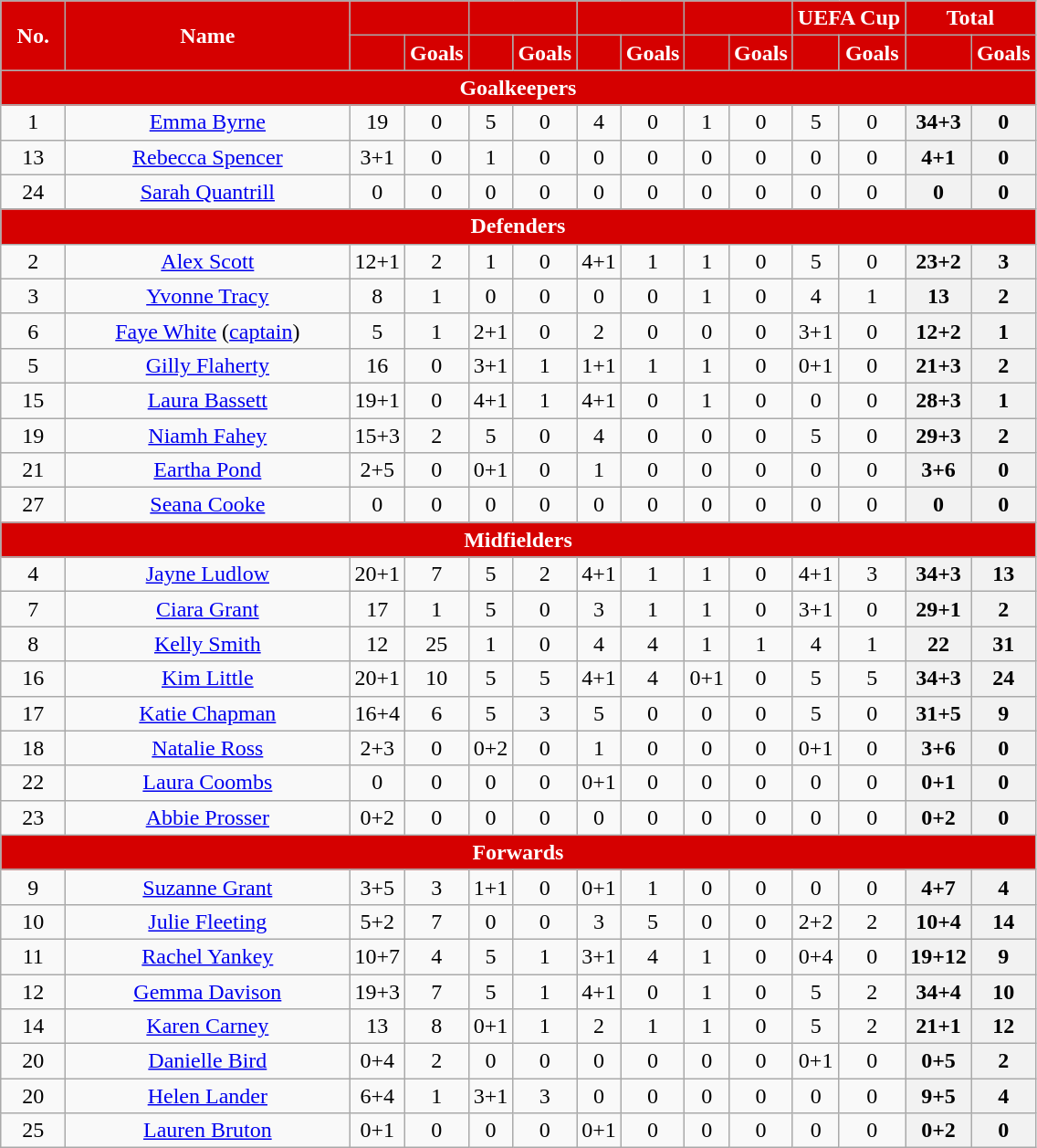<table class="wikitable" style="text-align:center; font-size:100%; ">
<tr>
<th rowspan="2" style="background:#d50000; color:white; text-align:center; width:40px">No.</th>
<th rowspan="2" style="background:#d50000; color:white; text-align:center;width:200px">Name</th>
<th colspan="2" style="background:#d50000; color:white; text-align:center;"></th>
<th colspan="2" style="background:#d50000; color:white; text-align:center;"></th>
<th colspan="2" style="background:#d50000; color:white; text-align:center;"></th>
<th colspan="2" style="background:#d50000; color:white; text-align:center;"></th>
<th colspan="2" style="background:#d50000; color:white; text-align:center;">UEFA Cup</th>
<th colspan="2" style="background:#d50000; color:white; text-align:center;">Total</th>
</tr>
<tr>
<th style="background:#d50000; color:white; text-align:center;width=50px"></th>
<th style="background:#d50000; color:white; text-align:center;width=50px">Goals</th>
<th style="background:#d50000; color:white; text-align:center;width=50px"></th>
<th style="background:#d50000; color:white; text-align:center;width=50px">Goals</th>
<th style="background:#d50000; color:white; text-align:center;width=50px"></th>
<th style="background:#d50000; color:white; text-align:center;width=50px">Goals</th>
<th style="background:#d50000; color:white; text-align:center;width=50px"></th>
<th style="background:#d50000; color:white; text-align:center;width=50px">Goals</th>
<th style="background:#d50000; color:white; text-align:center;width=50px"></th>
<th style="background:#d50000; color:white; text-align:center;width=50px">Goals</th>
<th style="background:#d50000; color:white; text-align:center;width=50px"></th>
<th style="background:#d50000; color:white; text-align:center;width=50px">Goals</th>
</tr>
<tr>
<th colspan="14" style="background:#d50000; color:white; text-align:center">Goalkeepers</th>
</tr>
<tr>
<td>1</td>
<td> <a href='#'>Emma Byrne</a></td>
<td>19</td>
<td>0</td>
<td>5</td>
<td>0</td>
<td>4</td>
<td>0</td>
<td>1</td>
<td>0</td>
<td>5</td>
<td>0</td>
<th>34+3</th>
<th>0</th>
</tr>
<tr>
<td>13</td>
<td><em></em> <a href='#'>Rebecca Spencer</a></td>
<td>3+1</td>
<td>0</td>
<td>1</td>
<td>0</td>
<td>0</td>
<td>0</td>
<td>0</td>
<td>0</td>
<td>0</td>
<td>0</td>
<th>4+1</th>
<th>0</th>
</tr>
<tr>
<td>24</td>
<td> <a href='#'>Sarah Quantrill</a></td>
<td>0</td>
<td>0</td>
<td>0</td>
<td>0</td>
<td>0</td>
<td>0</td>
<td>0</td>
<td>0</td>
<td>0</td>
<td>0</td>
<th>0</th>
<th>0</th>
</tr>
<tr>
<th colspan="14" style="background:#d50000; color:white; text-align:center">Defenders</th>
</tr>
<tr>
<td>2</td>
<td> <a href='#'>Alex Scott</a></td>
<td>12+1</td>
<td>2</td>
<td>1</td>
<td>0</td>
<td>4+1</td>
<td>1</td>
<td>1</td>
<td>0</td>
<td>5</td>
<td>0</td>
<th>23+2</th>
<th>3</th>
</tr>
<tr>
<td>3</td>
<td> <a href='#'>Yvonne Tracy</a></td>
<td>8</td>
<td>1</td>
<td>0</td>
<td>0</td>
<td>0</td>
<td>0</td>
<td>1</td>
<td>0</td>
<td>4</td>
<td>1</td>
<th>13</th>
<th>2</th>
</tr>
<tr>
<td>6</td>
<td> <a href='#'>Faye White</a> (<a href='#'>captain</a>)</td>
<td>5</td>
<td>1</td>
<td>2+1</td>
<td>0</td>
<td>2</td>
<td>0</td>
<td>0</td>
<td>0</td>
<td>3+1</td>
<td>0</td>
<th>12+2</th>
<th>1</th>
</tr>
<tr>
<td>5</td>
<td> <a href='#'>Gilly Flaherty</a></td>
<td>16</td>
<td>0</td>
<td>3+1</td>
<td>1</td>
<td>1+1</td>
<td>1</td>
<td>1</td>
<td>0</td>
<td>0+1</td>
<td>0</td>
<th>21+3</th>
<th>2</th>
</tr>
<tr>
<td>15</td>
<td> <a href='#'>Laura Bassett</a></td>
<td>19+1</td>
<td>0</td>
<td>4+1</td>
<td>1</td>
<td>4+1</td>
<td>0</td>
<td>1</td>
<td>0</td>
<td>0</td>
<td>0</td>
<th>28+3</th>
<th>1</th>
</tr>
<tr>
<td>19</td>
<td> <a href='#'>Niamh Fahey</a></td>
<td>15+3</td>
<td>2</td>
<td>5</td>
<td>0</td>
<td>4</td>
<td>0</td>
<td>0</td>
<td>0</td>
<td>5</td>
<td>0</td>
<th>29+3</th>
<th>2</th>
</tr>
<tr>
<td>21</td>
<td> <a href='#'>Eartha Pond</a></td>
<td>2+5</td>
<td>0</td>
<td>0+1</td>
<td>0</td>
<td>1</td>
<td>0</td>
<td>0</td>
<td>0</td>
<td>0</td>
<td>0</td>
<th>3+6</th>
<th>0</th>
</tr>
<tr>
<td>27</td>
<td> <a href='#'>Seana Cooke</a></td>
<td>0</td>
<td>0</td>
<td>0</td>
<td>0</td>
<td>0</td>
<td>0</td>
<td>0</td>
<td>0</td>
<td>0</td>
<td>0</td>
<th>0</th>
<th>0</th>
</tr>
<tr>
<th colspan="14" style="background:#d50000; color:white; text-align:center">Midfielders</th>
</tr>
<tr>
<td>4</td>
<td> <a href='#'>Jayne Ludlow</a></td>
<td>20+1</td>
<td>7</td>
<td>5</td>
<td>2</td>
<td>4+1</td>
<td>1</td>
<td>1</td>
<td>0</td>
<td>4+1</td>
<td>3</td>
<th>34+3</th>
<th>13</th>
</tr>
<tr>
<td>7</td>
<td> <a href='#'>Ciara Grant</a></td>
<td>17</td>
<td>1</td>
<td>5</td>
<td>0</td>
<td>3</td>
<td>1</td>
<td>1</td>
<td>0</td>
<td>3+1</td>
<td>0</td>
<th>29+1</th>
<th>2</th>
</tr>
<tr>
<td>8</td>
<td> <a href='#'>Kelly Smith</a></td>
<td>12</td>
<td>25</td>
<td>1</td>
<td>0</td>
<td>4</td>
<td>4</td>
<td>1</td>
<td>1</td>
<td>4</td>
<td>1</td>
<th>22</th>
<th>31</th>
</tr>
<tr>
<td>16</td>
<td> <a href='#'>Kim Little</a></td>
<td>20+1</td>
<td>10</td>
<td>5</td>
<td>5</td>
<td>4+1</td>
<td>4</td>
<td>0+1</td>
<td>0</td>
<td>5</td>
<td>5</td>
<th>34+3</th>
<th>24</th>
</tr>
<tr>
<td>17</td>
<td><em></em> <a href='#'>Katie Chapman</a></td>
<td>16+4</td>
<td>6</td>
<td>5</td>
<td>3</td>
<td>5</td>
<td>0</td>
<td>0</td>
<td>0</td>
<td>5</td>
<td>0</td>
<th>31+5</th>
<th>9</th>
</tr>
<tr>
<td>18</td>
<td> <a href='#'>Natalie Ross</a></td>
<td>2+3</td>
<td>0</td>
<td>0+2</td>
<td>0</td>
<td>1</td>
<td>0</td>
<td>0</td>
<td>0</td>
<td>0+1</td>
<td>0</td>
<th>3+6</th>
<th>0</th>
</tr>
<tr>
<td>22</td>
<td><em></em> <a href='#'>Laura Coombs</a></td>
<td>0</td>
<td>0</td>
<td>0</td>
<td>0</td>
<td>0+1</td>
<td>0</td>
<td>0</td>
<td>0</td>
<td>0</td>
<td>0</td>
<th>0+1</th>
<th>0</th>
</tr>
<tr>
<td>23</td>
<td> <a href='#'>Abbie Prosser</a></td>
<td>0+2</td>
<td>0</td>
<td>0</td>
<td>0</td>
<td>0</td>
<td>0</td>
<td>0</td>
<td>0</td>
<td>0</td>
<td>0</td>
<th>0+2</th>
<th>0</th>
</tr>
<tr>
<th colspan="14" style="background:#d50000; color:white; text-align:center">Forwards</th>
</tr>
<tr>
<td>9</td>
<td> <a href='#'>Suzanne Grant</a></td>
<td>3+5</td>
<td>3</td>
<td>1+1</td>
<td>0</td>
<td>0+1</td>
<td>1</td>
<td>0</td>
<td>0</td>
<td>0</td>
<td>0</td>
<th>4+7</th>
<th>4</th>
</tr>
<tr>
<td>10</td>
<td> <a href='#'>Julie Fleeting</a></td>
<td>5+2</td>
<td>7</td>
<td>0</td>
<td>0</td>
<td>3</td>
<td>5</td>
<td>0</td>
<td>0</td>
<td>2+2</td>
<td>2</td>
<th>10+4</th>
<th>14</th>
</tr>
<tr>
<td>11</td>
<td> <a href='#'>Rachel Yankey</a></td>
<td>10+7</td>
<td>4</td>
<td>5</td>
<td>1</td>
<td>3+1</td>
<td>4</td>
<td>1</td>
<td>0</td>
<td>0+4</td>
<td>0</td>
<th>19+12</th>
<th>9</th>
</tr>
<tr>
<td>12</td>
<td> <a href='#'>Gemma Davison</a></td>
<td>19+3</td>
<td>7</td>
<td>5</td>
<td>1</td>
<td>4+1</td>
<td>0</td>
<td>1</td>
<td>0</td>
<td>5</td>
<td>2</td>
<th>34+4</th>
<th>10</th>
</tr>
<tr>
<td>14</td>
<td> <a href='#'>Karen Carney</a></td>
<td>13</td>
<td>8</td>
<td>0+1</td>
<td>1</td>
<td>2</td>
<td>1</td>
<td>1</td>
<td>0</td>
<td>5</td>
<td>2</td>
<th>21+1</th>
<th>12</th>
</tr>
<tr>
<td>20</td>
<td> <a href='#'>Danielle Bird</a></td>
<td>0+4</td>
<td>2</td>
<td>0</td>
<td>0</td>
<td>0</td>
<td>0</td>
<td>0</td>
<td>0</td>
<td>0+1</td>
<td>0</td>
<th>0+5</th>
<th>2</th>
</tr>
<tr>
<td>20</td>
<td> <a href='#'>Helen Lander</a></td>
<td>6+4</td>
<td>1</td>
<td>3+1</td>
<td>3</td>
<td>0</td>
<td>0</td>
<td>0</td>
<td>0</td>
<td>0</td>
<td>0</td>
<th>9+5</th>
<th>4</th>
</tr>
<tr>
<td>25</td>
<td> <a href='#'>Lauren Bruton</a></td>
<td>0+1</td>
<td>0</td>
<td>0</td>
<td>0</td>
<td>0+1</td>
<td>0</td>
<td>0</td>
<td>0</td>
<td>0</td>
<td>0</td>
<th>0+2</th>
<th>0</th>
</tr>
</table>
